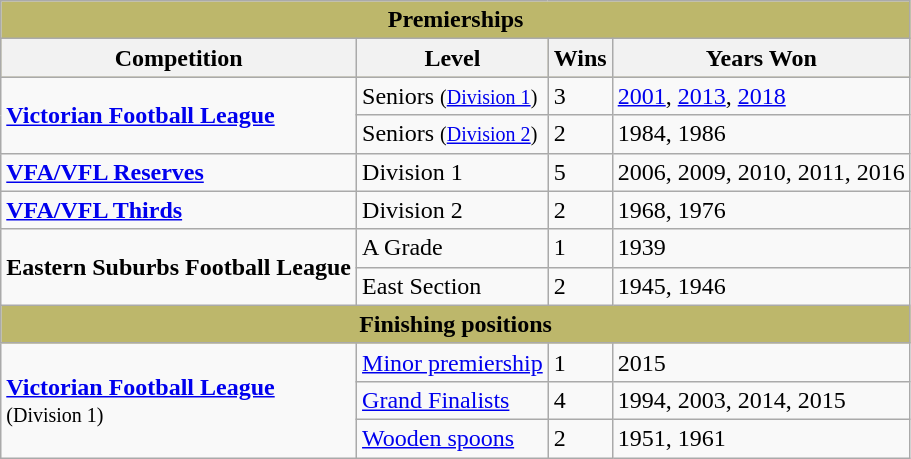<table class="wikitable">
<tr>
<td colspan="4" style="background:#bdb76b;" align="center"><strong>Premierships</strong></td>
</tr>
<tr style="background:#bdb76b;">
<th>Competition</th>
<th>Level</th>
<th>Wins</th>
<th>Years Won</th>
</tr>
<tr>
<td rowspan=2 scope="row" style="text-align: left"><strong><a href='#'>Victorian Football League</a></strong></td>
<td>Seniors <small>(<a href='#'>Division 1</a>)</small></td>
<td>3</td>
<td><a href='#'>2001</a>, <a href='#'>2013</a>, <a href='#'>2018</a></td>
</tr>
<tr>
<td>Seniors <small>(<a href='#'>Division 2</a>)</small></td>
<td>2</td>
<td>1984, 1986</td>
</tr>
<tr>
<td><strong><a href='#'>VFA/VFL Reserves</a></strong></td>
<td>Division 1</td>
<td>5</td>
<td>2006, 2009, 2010, 2011, 2016</td>
</tr>
<tr>
<td><strong><a href='#'>VFA/VFL Thirds</a></strong></td>
<td>Division 2</td>
<td>2</td>
<td>1968, 1976</td>
</tr>
<tr>
<td rowspan=2 scope="row" style="text-align: left"><strong>Eastern Suburbs Football League</strong></td>
<td>A Grade</td>
<td>1</td>
<td>1939</td>
</tr>
<tr>
<td>East Section</td>
<td>2</td>
<td>1945, 1946</td>
</tr>
<tr>
<td colspan="4" style="background:#bdb76b;" align="center"><strong>Finishing positions</strong></td>
</tr>
<tr>
<td rowspan=3 scope="row" style="text-align: left"><strong><a href='#'>Victorian Football League</a></strong><br><small>(Division 1)</small></td>
<td><a href='#'>Minor premiership</a></td>
<td>1</td>
<td>2015</td>
</tr>
<tr>
<td><a href='#'>Grand Finalists</a></td>
<td>4</td>
<td>1994, 2003, 2014, 2015</td>
</tr>
<tr>
<td><a href='#'>Wooden spoons</a></td>
<td>2</td>
<td>1951, 1961</td>
</tr>
</table>
